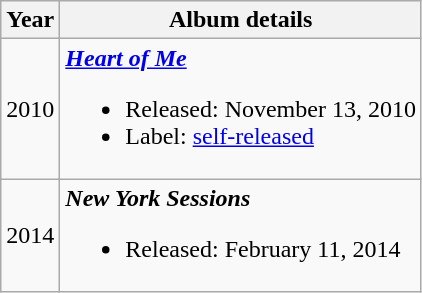<table class="wikitable" style="text-align:center;">
<tr>
<th>Year</th>
<th>Album details</th>
</tr>
<tr>
<td>2010</td>
<td align="left"><strong><em><a href='#'>Heart of Me</a></em></strong><br><ul><li>Released: November 13, 2010</li><li>Label: <a href='#'>self-released</a></li></ul></td>
</tr>
<tr>
<td>2014</td>
<td align="left"><strong><em>New York Sessions</em></strong><br><ul><li>Released: February 11, 2014</li></ul></td>
</tr>
</table>
